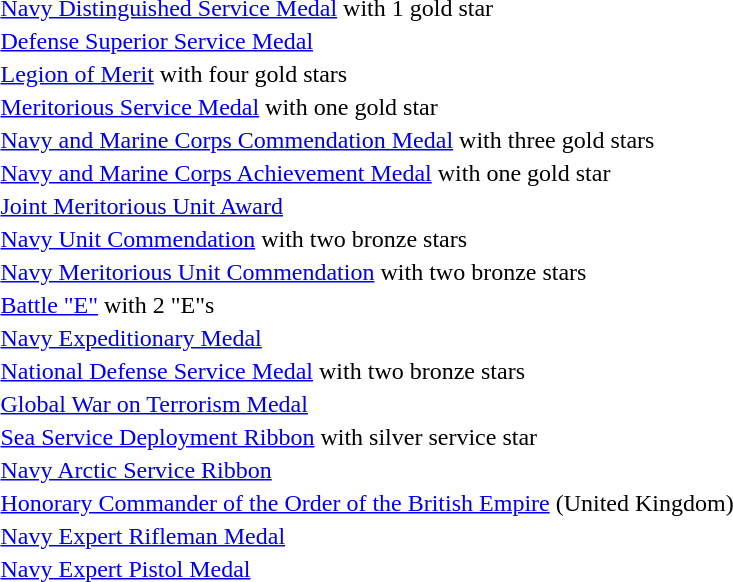<table>
<tr>
<td></td>
<td><a href='#'>Navy Distinguished Service Medal</a> with 1 gold star</td>
</tr>
<tr>
<td></td>
<td><a href='#'>Defense Superior Service Medal</a></td>
</tr>
<tr>
<td></td>
<td><a href='#'>Legion of Merit</a> with four gold stars</td>
</tr>
<tr>
<td></td>
<td><a href='#'>Meritorious Service Medal</a> with one gold star</td>
</tr>
<tr>
<td></td>
<td><a href='#'>Navy and Marine Corps Commendation Medal</a> with three gold stars</td>
</tr>
<tr>
<td></td>
<td><a href='#'>Navy and Marine Corps Achievement Medal</a> with one gold star</td>
</tr>
<tr>
<td></td>
<td><a href='#'>Joint Meritorious Unit Award</a></td>
</tr>
<tr>
<td></td>
<td><a href='#'>Navy Unit Commendation</a> with two bronze stars</td>
</tr>
<tr>
<td></td>
<td><a href='#'>Navy Meritorious Unit Commendation</a> with two bronze stars</td>
</tr>
<tr>
<td></td>
<td><a href='#'>Battle "E"</a> with 2 "E"s</td>
</tr>
<tr>
<td></td>
<td><a href='#'>Navy Expeditionary Medal</a></td>
</tr>
<tr>
<td></td>
<td><a href='#'>National Defense Service Medal</a> with two bronze stars</td>
</tr>
<tr>
<td></td>
<td><a href='#'>Global War on Terrorism Medal</a></td>
</tr>
<tr>
<td></td>
<td><a href='#'>Sea Service Deployment Ribbon</a> with silver service star</td>
</tr>
<tr>
<td></td>
<td><a href='#'>Navy Arctic Service Ribbon</a></td>
</tr>
<tr>
<td></td>
<td><a href='#'>Honorary Commander of the Order of the British Empire</a> (United Kingdom)</td>
</tr>
<tr>
<td></td>
<td><a href='#'>Navy Expert Rifleman Medal</a></td>
</tr>
<tr>
<td></td>
<td><a href='#'>Navy Expert Pistol Medal</a></td>
</tr>
</table>
